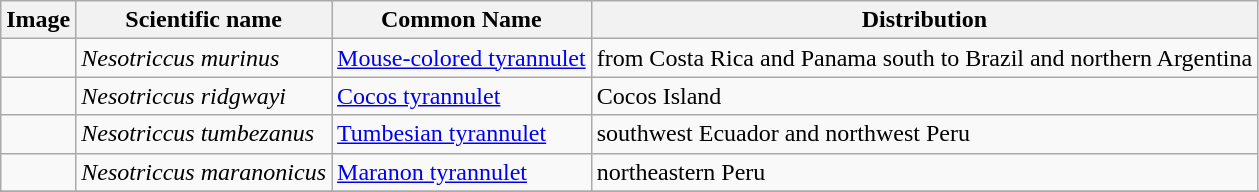<table class="wikitable">
<tr>
<th>Image</th>
<th>Scientific name</th>
<th>Common Name</th>
<th>Distribution</th>
</tr>
<tr>
<td></td>
<td><em>Nesotriccus murinus</em></td>
<td><a href='#'>Mouse-colored tyrannulet</a></td>
<td>from Costa Rica and Panama south to Brazil and northern Argentina</td>
</tr>
<tr>
<td></td>
<td><em>Nesotriccus ridgwayi</em></td>
<td><a href='#'>Cocos tyrannulet</a></td>
<td>Cocos Island</td>
</tr>
<tr>
<td></td>
<td><em>Nesotriccus tumbezanus</em></td>
<td><a href='#'>Tumbesian tyrannulet</a></td>
<td>southwest Ecuador and northwest Peru</td>
</tr>
<tr>
<td></td>
<td><em>Nesotriccus maranonicus</em></td>
<td><a href='#'>Maranon tyrannulet</a></td>
<td>northeastern Peru</td>
</tr>
<tr>
</tr>
</table>
